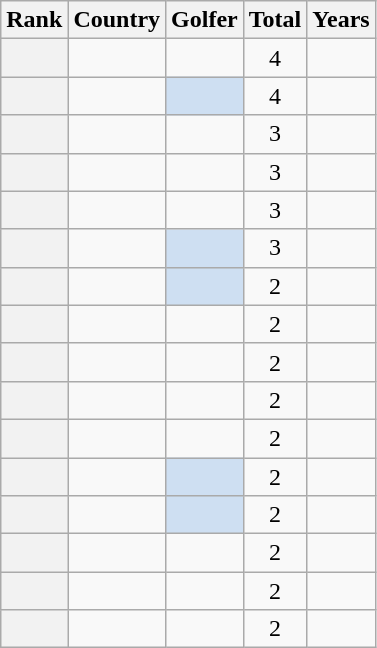<table class="sortable wikitable" style="text-align:left;">
<tr>
<th scope="col">Rank</th>
<th scope="col">Country</th>
<th scope="col">Golfer</th>
<th scope="col">Total</th>
<th scope="col">Years</th>
</tr>
<tr>
<th scope="row"></th>
<td></td>
<td></td>
<td align="center" valign="top">4</td>
<td></td>
</tr>
<tr>
<th scope="row"></th>
<td></td>
<td style="background:#cedff2;"> </td>
<td align="center" valign="top">4</td>
<td></td>
</tr>
<tr>
<th scope="row"></th>
<td></td>
<td></td>
<td align="center" valign="top">3</td>
<td></td>
</tr>
<tr>
<th scope="row"></th>
<td></td>
<td></td>
<td align="center" valign="top">3</td>
<td></td>
</tr>
<tr>
<th scope="row"></th>
<td></td>
<td></td>
<td align="center" valign="top">3</td>
<td></td>
</tr>
<tr>
<th scope="row"></th>
<td></td>
<td style="background:#cedff2;"> </td>
<td align="center" valign="top">3</td>
<td></td>
</tr>
<tr>
<th scope="row"></th>
<td></td>
<td style="background:#cedff2;"> </td>
<td align="center" valign="top">2</td>
<td></td>
</tr>
<tr>
<th scope="row"></th>
<td></td>
<td></td>
<td align="center" valign="top">2</td>
<td></td>
</tr>
<tr>
<th scope="row"></th>
<td></td>
<td></td>
<td align="center" valign="top">2</td>
<td></td>
</tr>
<tr>
<th scope="row"></th>
<td></td>
<td></td>
<td align="center" valign="top">2</td>
<td></td>
</tr>
<tr>
<th scope="row"></th>
<td></td>
<td></td>
<td align="center" valign="top">2</td>
<td></td>
</tr>
<tr>
<th scope="row"></th>
<td></td>
<td style="background:#cedff2;"> </td>
<td align="center" valign="top">2</td>
<td></td>
</tr>
<tr>
<th scope="row"></th>
<td></td>
<td style="background:#cedff2;"> </td>
<td align="center" valign="top">2</td>
<td></td>
</tr>
<tr>
<th scope="row"></th>
<td></td>
<td></td>
<td align="center" valign="top">2</td>
<td></td>
</tr>
<tr>
<th scope="row"></th>
<td></td>
<td></td>
<td align="center" valign="top">2</td>
<td></td>
</tr>
<tr>
<th scope="row"></th>
<td></td>
<td></td>
<td align="center" valign="top">2</td>
<td></td>
</tr>
</table>
